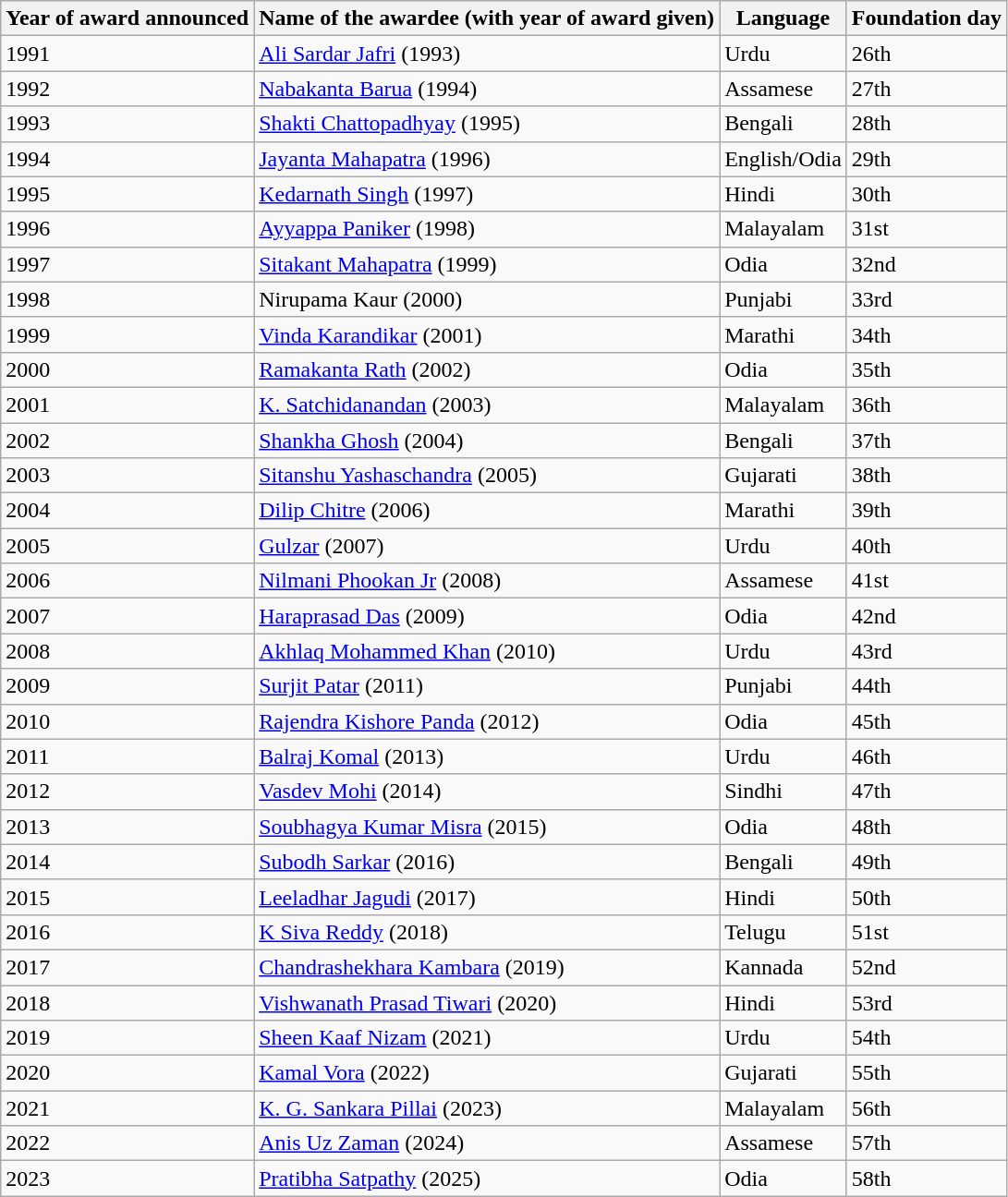<table class="wikitable">
<tr>
<th>Year of award announced</th>
<th>Name of the awardee (with year of award given)</th>
<th>Language</th>
<th>Foundation day</th>
</tr>
<tr>
<td>1991</td>
<td><a href='#'>Ali Sardar Jafri</a> (1993)</td>
<td>Urdu</td>
<td>26th</td>
</tr>
<tr>
<td>1992</td>
<td><a href='#'>Nabakanta Barua</a> (1994)</td>
<td>Assamese</td>
<td>27th</td>
</tr>
<tr>
<td>1993</td>
<td><a href='#'>Shakti Chattopadhyay</a> (1995)</td>
<td>Bengali</td>
<td>28th</td>
</tr>
<tr>
<td>1994</td>
<td><a href='#'>Jayanta Mahapatra</a> (1996)</td>
<td>English/Odia</td>
<td>29th</td>
</tr>
<tr>
<td>1995</td>
<td><a href='#'>Kedarnath Singh</a> (1997)</td>
<td>Hindi</td>
<td>30th</td>
</tr>
<tr>
<td>1996</td>
<td><a href='#'>Ayyappa Paniker</a> (1998)</td>
<td>Malayalam</td>
<td>31st</td>
</tr>
<tr>
<td>1997</td>
<td><a href='#'>Sitakant Mahapatra</a> (1999)</td>
<td>Odia</td>
<td>32nd</td>
</tr>
<tr>
<td>1998</td>
<td>Nirupama Kaur (2000)</td>
<td>Punjabi</td>
<td>33rd</td>
</tr>
<tr>
<td>1999</td>
<td><a href='#'>Vinda Karandikar</a> (2001)</td>
<td>Marathi</td>
<td>34th</td>
</tr>
<tr>
<td>2000</td>
<td><a href='#'>Ramakanta Rath</a> (2002)</td>
<td>Odia</td>
<td>35th</td>
</tr>
<tr>
<td>2001</td>
<td><a href='#'>K. Satchidanandan</a> (2003)</td>
<td>Malayalam</td>
<td>36th</td>
</tr>
<tr>
<td>2002</td>
<td><a href='#'>Shankha Ghosh</a> (2004)</td>
<td>Bengali</td>
<td>37th</td>
</tr>
<tr>
<td>2003</td>
<td><a href='#'>Sitanshu Yashaschandra</a> (2005)</td>
<td>Gujarati</td>
<td>38th</td>
</tr>
<tr>
<td>2004</td>
<td><a href='#'>Dilip Chitre</a> (2006)</td>
<td>Marathi</td>
<td>39th</td>
</tr>
<tr>
<td>2005</td>
<td><a href='#'>Gulzar</a> (2007)</td>
<td>Urdu</td>
<td>40th</td>
</tr>
<tr>
<td>2006</td>
<td><a href='#'>Nilmani Phookan Jr</a> (2008)</td>
<td>Assamese</td>
<td>41st</td>
</tr>
<tr>
<td>2007</td>
<td><a href='#'>Haraprasad Das</a> (2009)</td>
<td>Odia</td>
<td>42nd</td>
</tr>
<tr>
<td>2008</td>
<td><a href='#'>Akhlaq Mohammed Khan</a> (2010)</td>
<td>Urdu</td>
<td>43rd</td>
</tr>
<tr>
<td>2009</td>
<td><a href='#'>Surjit Patar</a> (2011)</td>
<td>Punjabi</td>
<td>44th</td>
</tr>
<tr>
<td>2010</td>
<td><a href='#'>Rajendra Kishore Panda</a> (2012)</td>
<td>Odia</td>
<td>45th</td>
</tr>
<tr>
<td>2011</td>
<td><a href='#'>Balraj Komal</a> (2013)</td>
<td>Urdu</td>
<td>46th</td>
</tr>
<tr>
<td>2012</td>
<td><a href='#'>Vasdev Mohi</a> (2014)</td>
<td>Sindhi</td>
<td>47th</td>
</tr>
<tr>
<td>2013</td>
<td><a href='#'>Soubhagya Kumar Misra</a> (2015)</td>
<td>Odia</td>
<td>48th</td>
</tr>
<tr>
<td>2014</td>
<td><a href='#'>Subodh Sarkar</a> (2016)</td>
<td>Bengali</td>
<td>49th</td>
</tr>
<tr>
<td>2015</td>
<td><a href='#'>Leeladhar Jagudi</a> (2017)</td>
<td>Hindi</td>
<td>50th</td>
</tr>
<tr>
<td>2016</td>
<td><a href='#'>K Siva Reddy</a> (2018)</td>
<td>Telugu</td>
<td>51st</td>
</tr>
<tr>
<td>2017</td>
<td><a href='#'>Chandrashekhara Kambara</a> (2019)</td>
<td>Kannada</td>
<td>52nd</td>
</tr>
<tr>
<td>2018</td>
<td><a href='#'>Vishwanath Prasad Tiwari</a> (2020)</td>
<td>Hindi</td>
<td>53rd</td>
</tr>
<tr>
<td>2019</td>
<td><a href='#'>Sheen Kaaf Nizam</a> (2021)</td>
<td>Urdu</td>
<td>54th</td>
</tr>
<tr>
<td>2020</td>
<td><a href='#'>Kamal Vora</a> (2022)</td>
<td>Gujarati</td>
<td>55th</td>
</tr>
<tr>
<td>2021</td>
<td><a href='#'>K. G. Sankara Pillai</a> (2023)</td>
<td>Malayalam</td>
<td>56th</td>
</tr>
<tr>
<td>2022</td>
<td><a href='#'>Anis Uz Zaman</a> (2024)</td>
<td>Assamese</td>
<td>57th</td>
</tr>
<tr>
<td>2023</td>
<td><a href='#'>Pratibha Satpathy</a> (2025)</td>
<td>Odia</td>
<td>58th</td>
</tr>
</table>
